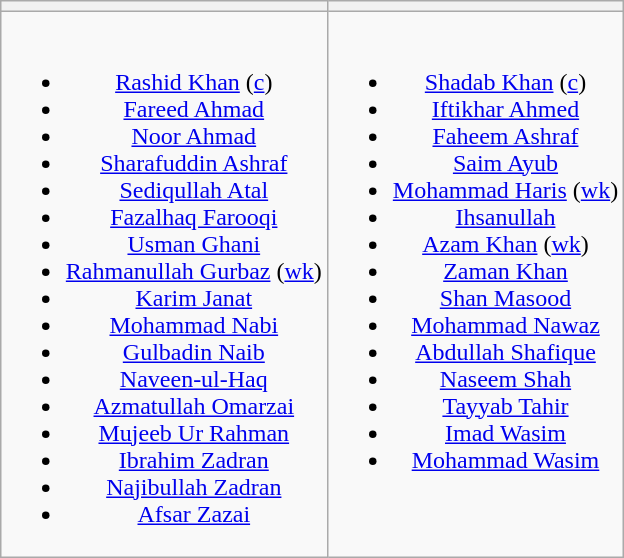<table class="wikitable" style="text-align:center; margin:auto">
<tr>
<th></th>
<th></th>
</tr>
<tr style="vertical-align:top">
<td><br><ul><li><a href='#'>Rashid Khan</a> (<a href='#'>c</a>)</li><li><a href='#'>Fareed Ahmad</a></li><li><a href='#'>Noor Ahmad</a></li><li><a href='#'>Sharafuddin Ashraf</a></li><li><a href='#'>Sediqullah Atal</a></li><li><a href='#'>Fazalhaq Farooqi</a></li><li><a href='#'>Usman Ghani</a></li><li><a href='#'>Rahmanullah Gurbaz</a> (<a href='#'>wk</a>)</li><li><a href='#'>Karim Janat</a></li><li><a href='#'>Mohammad Nabi</a></li><li><a href='#'>Gulbadin Naib</a></li><li><a href='#'>Naveen-ul-Haq</a></li><li><a href='#'>Azmatullah Omarzai</a></li><li><a href='#'>Mujeeb Ur Rahman</a></li><li><a href='#'>Ibrahim Zadran</a></li><li><a href='#'>Najibullah Zadran</a></li><li><a href='#'>Afsar Zazai</a></li></ul></td>
<td><br><ul><li><a href='#'>Shadab Khan</a> (<a href='#'>c</a>)</li><li><a href='#'>Iftikhar Ahmed</a></li><li><a href='#'>Faheem Ashraf</a></li><li><a href='#'>Saim Ayub</a></li><li><a href='#'>Mohammad Haris</a> (<a href='#'>wk</a>)</li><li><a href='#'>Ihsanullah</a></li><li><a href='#'>Azam Khan</a> (<a href='#'>wk</a>)</li><li><a href='#'>Zaman Khan</a></li><li><a href='#'>Shan Masood</a></li><li><a href='#'>Mohammad Nawaz</a></li><li><a href='#'>Abdullah Shafique</a></li><li><a href='#'>Naseem Shah</a></li><li><a href='#'>Tayyab Tahir</a></li><li><a href='#'>Imad Wasim</a></li><li><a href='#'>Mohammad Wasim</a></li></ul></td>
</tr>
</table>
